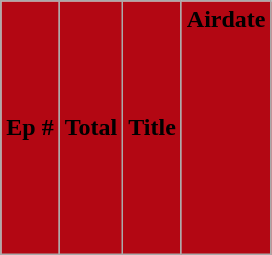<table class="wikitable plainrowheaders"  style="background:#fff;">
<tr>
<th style="background:#B30713;"><span>Ep #</span></th>
<th style="background:#B30713;"><span>Total</span></th>
<th style="background:#B30713;"><span>Title</span></th>
<th style="background:#B30713;"><span>Airdate</span><br><br><br><br><br><br><br><br><br></th>
</tr>
</table>
